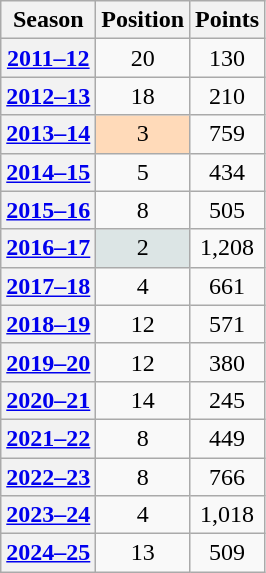<table class="wikitable plainrowheaders sortable">
<tr>
<th scope="col">Season</th>
<th scope="col">Position</th>
<th scope="col">Points</th>
</tr>
<tr>
<th scope=row align=center><a href='#'>2011–12</a></th>
<td align=center>20</td>
<td align=center>130</td>
</tr>
<tr>
<th scope=row align=center><a href='#'>2012–13</a></th>
<td align=center>18</td>
<td align=center>210</td>
</tr>
<tr>
<th scope=row align=center><a href='#'>2013–14</a></th>
<td align=center style="background:#FFDAB9">3</td>
<td align=center>759</td>
</tr>
<tr>
<th scope=row align=center><a href='#'>2014–15</a></th>
<td align=center>5</td>
<td align=center>434</td>
</tr>
<tr>
<th scope=row align=center><a href='#'>2015–16</a></th>
<td align=center>8</td>
<td align=center>505</td>
</tr>
<tr>
<th scope=row align=center><a href='#'>2016–17</a></th>
<td align=center style="background:#DCE5E5">2</td>
<td align=center>1,208</td>
</tr>
<tr>
<th scope=row align=center><a href='#'>2017–18</a></th>
<td align=center>4</td>
<td align=center>661</td>
</tr>
<tr>
<th scope=row align=center><a href='#'>2018–19</a></th>
<td align=center>12</td>
<td align=center>571</td>
</tr>
<tr>
<th scope=row align=center><a href='#'>2019–20</a></th>
<td align=center>12</td>
<td align=center>380</td>
</tr>
<tr>
<th scope=row align=center><a href='#'>2020–21</a></th>
<td align=center>14</td>
<td align=center>245</td>
</tr>
<tr>
<th scope=row align=center><a href='#'>2021–22</a></th>
<td align=center>8</td>
<td align=center>449</td>
</tr>
<tr>
<th scope=row align=center><a href='#'>2022–23</a></th>
<td align=center>8</td>
<td align=center>766</td>
</tr>
<tr>
<th scope=row align=center><a href='#'>2023–24</a></th>
<td align=center>4</td>
<td align=center>1,018</td>
</tr>
<tr>
<th scope=row align=center><a href='#'>2024–25</a></th>
<td align=center>13</td>
<td align=center>509</td>
</tr>
</table>
